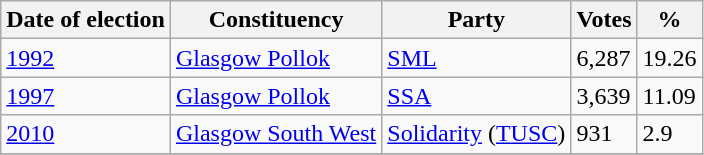<table class="wikitable">
<tr>
<th>Date of election</th>
<th>Constituency</th>
<th>Party</th>
<th>Votes</th>
<th>%</th>
</tr>
<tr>
<td><a href='#'>1992</a></td>
<td><a href='#'>Glasgow Pollok</a></td>
<td><a href='#'>SML</a></td>
<td>6,287</td>
<td>19.26</td>
</tr>
<tr>
<td><a href='#'>1997</a></td>
<td><a href='#'>Glasgow Pollok</a></td>
<td><a href='#'>SSA</a></td>
<td>3,639</td>
<td>11.09</td>
</tr>
<tr>
<td><a href='#'>2010</a></td>
<td><a href='#'>Glasgow South West</a></td>
<td><a href='#'>Solidarity</a> (<a href='#'>TUSC</a>)</td>
<td>931</td>
<td>2.9</td>
</tr>
<tr>
</tr>
</table>
